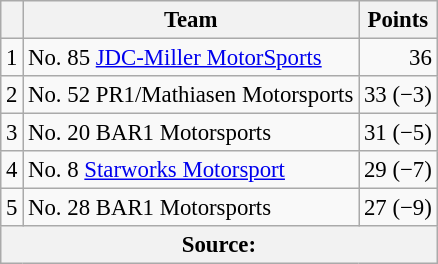<table class="wikitable" style="font-size: 95%;">
<tr>
<th scope="col"></th>
<th scope="col">Team</th>
<th scope="col">Points</th>
</tr>
<tr>
<td align=center>1</td>
<td> No. 85 <a href='#'>JDC-Miller MotorSports</a></td>
<td align=right>36</td>
</tr>
<tr>
<td align=center>2</td>
<td> No. 52 PR1/Mathiasen Motorsports</td>
<td align=right>33 (−3)</td>
</tr>
<tr>
<td align=center>3</td>
<td> No. 20 BAR1 Motorsports</td>
<td align=right>31 (−5)</td>
</tr>
<tr>
<td align=center>4</td>
<td> No. 8 <a href='#'>Starworks Motorsport</a></td>
<td align=right>29 (−7)</td>
</tr>
<tr>
<td align=center>5</td>
<td> No. 28 BAR1 Motorsports</td>
<td align=right>27 (−9)</td>
</tr>
<tr>
<th colspan=4>Source:</th>
</tr>
</table>
